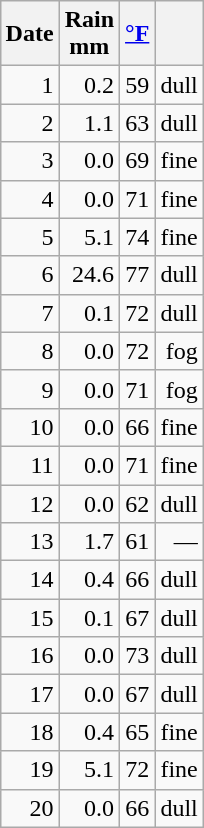<table class="wikitable" align=right style="margin:0 0 1em 1em; text-align:right;">
<tr>
<th>Date</th>
<th>Rain<br>mm</th>
<th><a href='#'>°F</a></th>
<th></th>
</tr>
<tr>
<td>1</td>
<td>0.2</td>
<td>59</td>
<td>dull</td>
</tr>
<tr>
<td>2</td>
<td>1.1</td>
<td>63</td>
<td>dull</td>
</tr>
<tr>
<td>3</td>
<td>0.0</td>
<td>69</td>
<td>fine</td>
</tr>
<tr>
<td>4</td>
<td>0.0</td>
<td>71</td>
<td>fine</td>
</tr>
<tr>
<td>5</td>
<td>5.1</td>
<td>74</td>
<td>fine</td>
</tr>
<tr>
<td>6</td>
<td>24.6</td>
<td>77</td>
<td>dull</td>
</tr>
<tr>
<td>7</td>
<td>0.1</td>
<td>72</td>
<td>dull</td>
</tr>
<tr>
<td>8</td>
<td>0.0</td>
<td>72</td>
<td>fog</td>
</tr>
<tr>
<td>9</td>
<td>0.0</td>
<td>71</td>
<td>fog</td>
</tr>
<tr>
<td>10</td>
<td>0.0</td>
<td>66</td>
<td>fine</td>
</tr>
<tr>
<td>11</td>
<td>0.0</td>
<td>71</td>
<td>fine</td>
</tr>
<tr>
<td>12</td>
<td>0.0</td>
<td>62</td>
<td>dull</td>
</tr>
<tr>
<td>13</td>
<td>1.7</td>
<td>61</td>
<td>—</td>
</tr>
<tr>
<td>14</td>
<td>0.4</td>
<td>66</td>
<td>dull</td>
</tr>
<tr>
<td>15</td>
<td>0.1</td>
<td>67</td>
<td>dull</td>
</tr>
<tr>
<td>16</td>
<td>0.0</td>
<td>73</td>
<td>dull</td>
</tr>
<tr>
<td>17</td>
<td>0.0</td>
<td>67</td>
<td>dull</td>
</tr>
<tr>
<td>18</td>
<td>0.4</td>
<td>65</td>
<td>fine</td>
</tr>
<tr>
<td>19</td>
<td>5.1</td>
<td>72</td>
<td>fine</td>
</tr>
<tr>
<td>20</td>
<td>0.0</td>
<td>66</td>
<td>dull</td>
</tr>
</table>
